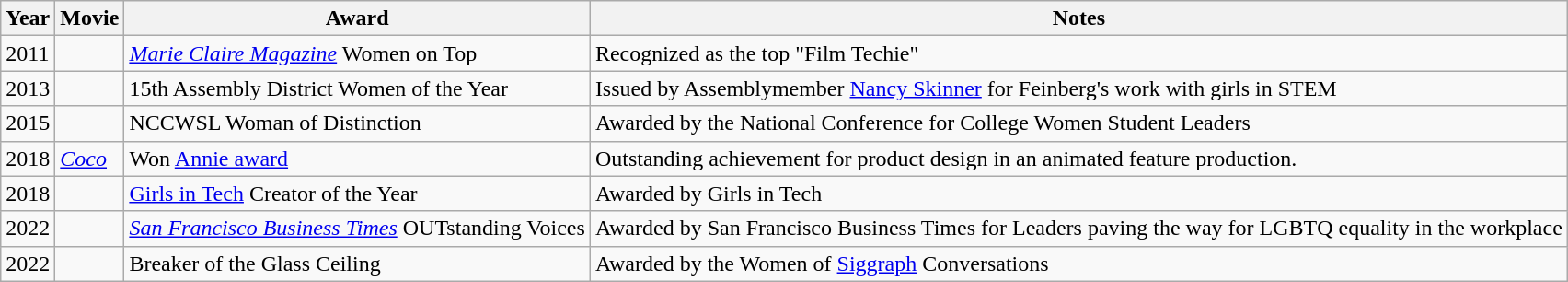<table class="wikitable sortable">
<tr>
<th>Year</th>
<th>Movie</th>
<th>Award</th>
<th>Notes</th>
</tr>
<tr>
<td>2011</td>
<td></td>
<td><em><a href='#'>Marie Claire Magazine</a></em> Women on Top</td>
<td>Recognized as the top "Film Techie"</td>
</tr>
<tr>
<td>2013</td>
<td></td>
<td>15th Assembly District Women of the Year</td>
<td>Issued by Assemblymember <a href='#'>Nancy Skinner</a> for Feinberg's work with girls in STEM</td>
</tr>
<tr>
<td>2015</td>
<td></td>
<td>NCCWSL Woman of Distinction</td>
<td>Awarded by the National Conference for College Women Student Leaders</td>
</tr>
<tr>
<td>2018</td>
<td><em><a href='#'>Coco</a></em></td>
<td>Won <a href='#'>Annie award</a></td>
<td>Outstanding achievement for product design in an animated feature production.</td>
</tr>
<tr>
<td>2018</td>
<td></td>
<td><a href='#'>Girls in Tech</a> Creator of the Year</td>
<td>Awarded by Girls in Tech</td>
</tr>
<tr>
<td>2022</td>
<td></td>
<td><em><a href='#'>San Francisco Business Times</a></em> OUTstanding Voices</td>
<td>Awarded by San Francisco Business Times for Leaders paving the way for LGBTQ equality in the workplace</td>
</tr>
<tr>
<td>2022</td>
<td></td>
<td>Breaker of the Glass Ceiling</td>
<td>Awarded by the Women of <a href='#'>Siggraph</a> Conversations</td>
</tr>
</table>
